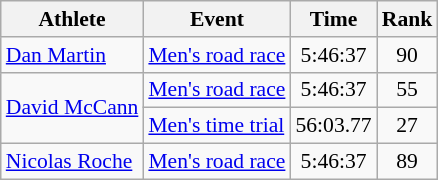<table class="wikitable" style="font-size:90%;">
<tr>
<th>Athlete</th>
<th>Event</th>
<th>Time</th>
<th>Rank</th>
</tr>
<tr align=center>
<td align=left><a href='#'>Dan Martin</a></td>
<td align=left><a href='#'>Men's road race</a></td>
<td>5:46:37</td>
<td>90</td>
</tr>
<tr align=center>
<td rowspan=2 align=left><a href='#'>David McCann</a></td>
<td align=left><a href='#'>Men's road race</a></td>
<td>5:46:37</td>
<td>55</td>
</tr>
<tr align=center>
<td align=left><a href='#'>Men's time trial</a></td>
<td>56:03.77</td>
<td>27</td>
</tr>
<tr align=center>
<td align=left><a href='#'>Nicolas Roche</a></td>
<td align=left><a href='#'>Men's road race</a></td>
<td>5:46:37</td>
<td>89</td>
</tr>
</table>
